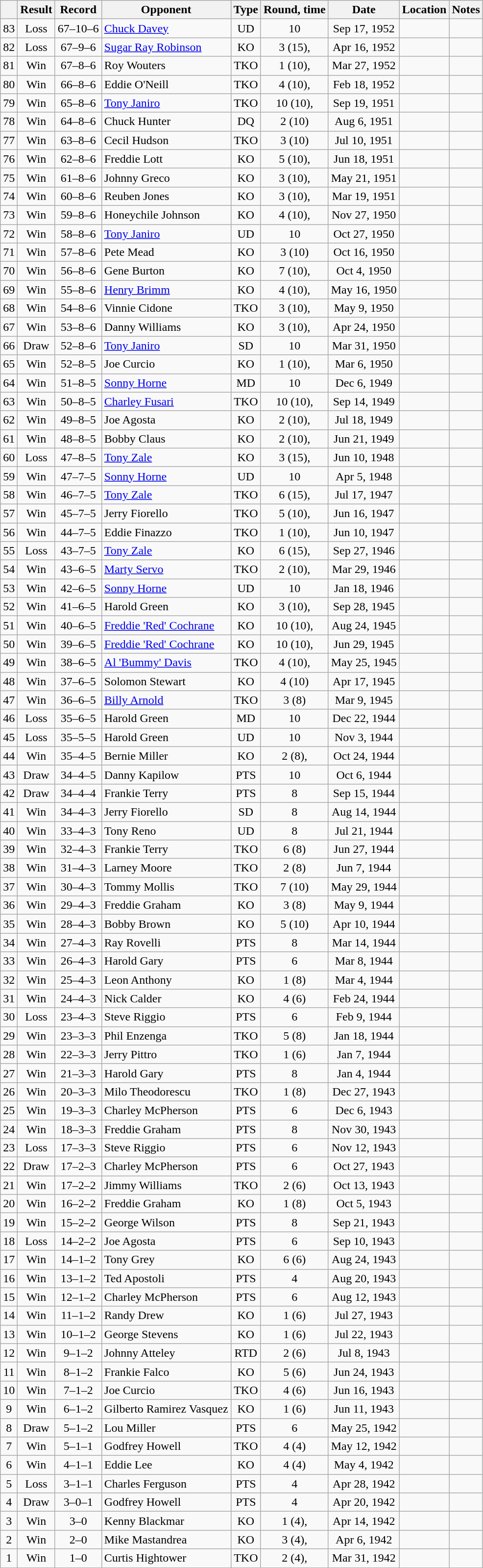<table class="wikitable" style="text-align:center">
<tr>
<th></th>
<th>Result</th>
<th>Record</th>
<th>Opponent</th>
<th>Type</th>
<th>Round, time</th>
<th>Date</th>
<th>Location</th>
<th>Notes</th>
</tr>
<tr>
<td>83</td>
<td>Loss</td>
<td>67–10–6</td>
<td align=left><a href='#'>Chuck Davey</a></td>
<td>UD</td>
<td>10</td>
<td>Sep 17, 1952</td>
<td style="text-align:left;"></td>
<td></td>
</tr>
<tr>
<td>82</td>
<td>Loss</td>
<td>67–9–6</td>
<td align=left><a href='#'>Sugar Ray Robinson</a></td>
<td>KO</td>
<td>3 (15), </td>
<td>Apr 16, 1952</td>
<td style="text-align:left;"></td>
<td style="text-align:left;"></td>
</tr>
<tr>
<td>81</td>
<td>Win</td>
<td>67–8–6</td>
<td align=left>Roy Wouters</td>
<td>TKO</td>
<td>1 (10), </td>
<td>Mar 27, 1952</td>
<td style="text-align:left;"></td>
<td></td>
</tr>
<tr>
<td>80</td>
<td>Win</td>
<td>66–8–6</td>
<td align=left>Eddie O'Neill</td>
<td>TKO</td>
<td>4 (10), </td>
<td>Feb 18, 1952</td>
<td style="text-align:left;"></td>
<td></td>
</tr>
<tr>
<td>79</td>
<td>Win</td>
<td>65–8–6</td>
<td align=left><a href='#'>Tony Janiro</a></td>
<td>TKO</td>
<td>10 (10), </td>
<td>Sep 19, 1951</td>
<td style="text-align:left;"></td>
<td></td>
</tr>
<tr>
<td>78</td>
<td>Win</td>
<td>64–8–6</td>
<td align=left>Chuck Hunter</td>
<td>DQ</td>
<td>2 (10)</td>
<td>Aug 6, 1951</td>
<td style="text-align:left;"></td>
<td></td>
</tr>
<tr>
<td>77</td>
<td>Win</td>
<td>63–8–6</td>
<td align=left>Cecil Hudson</td>
<td>TKO</td>
<td>3 (10)</td>
<td>Jul 10, 1951</td>
<td style="text-align:left;"></td>
<td></td>
</tr>
<tr>
<td>76</td>
<td>Win</td>
<td>62–8–6</td>
<td align=left>Freddie Lott</td>
<td>KO</td>
<td>5 (10), </td>
<td>Jun 18, 1951</td>
<td style="text-align:left;"></td>
<td></td>
</tr>
<tr>
<td>75</td>
<td>Win</td>
<td>61–8–6</td>
<td align=left>Johnny Greco</td>
<td>KO</td>
<td>3 (10), </td>
<td>May 21, 1951</td>
<td style="text-align:left;"></td>
<td></td>
</tr>
<tr>
<td>74</td>
<td>Win</td>
<td>60–8–6</td>
<td align=left>Reuben Jones</td>
<td>KO</td>
<td>3 (10), </td>
<td>Mar 19, 1951</td>
<td style="text-align:left;"></td>
<td></td>
</tr>
<tr>
<td>73</td>
<td>Win</td>
<td>59–8–6</td>
<td align=left>Honeychile Johnson</td>
<td>KO</td>
<td>4 (10), </td>
<td>Nov 27, 1950</td>
<td style="text-align:left;"></td>
<td></td>
</tr>
<tr>
<td>72</td>
<td>Win</td>
<td>58–8–6</td>
<td align=left><a href='#'>Tony Janiro</a></td>
<td>UD</td>
<td>10</td>
<td>Oct 27, 1950</td>
<td style="text-align:left;"></td>
<td></td>
</tr>
<tr>
<td>71</td>
<td>Win</td>
<td>57–8–6</td>
<td align=left>Pete Mead</td>
<td>KO</td>
<td>3 (10)</td>
<td>Oct 16, 1950</td>
<td style="text-align:left;"></td>
<td></td>
</tr>
<tr>
<td>70</td>
<td>Win</td>
<td>56–8–6</td>
<td align=left>Gene Burton</td>
<td>KO</td>
<td>7 (10), </td>
<td>Oct 4, 1950</td>
<td style="text-align:left;"></td>
<td></td>
</tr>
<tr>
<td>69</td>
<td>Win</td>
<td>55–8–6</td>
<td align=left><a href='#'>Henry Brimm</a></td>
<td>KO</td>
<td>4 (10), </td>
<td>May 16, 1950</td>
<td style="text-align:left;"></td>
<td></td>
</tr>
<tr>
<td>68</td>
<td>Win</td>
<td>54–8–6</td>
<td align=left>Vinnie Cidone</td>
<td>TKO</td>
<td>3 (10), </td>
<td>May 9, 1950</td>
<td style="text-align:left;"></td>
<td></td>
</tr>
<tr>
<td>67</td>
<td>Win</td>
<td>53–8–6</td>
<td align=left>Danny Williams</td>
<td>KO</td>
<td>3 (10), </td>
<td>Apr 24, 1950</td>
<td style="text-align:left;"></td>
<td></td>
</tr>
<tr>
<td>66</td>
<td>Draw</td>
<td>52–8–6</td>
<td align=left><a href='#'>Tony Janiro</a></td>
<td>SD</td>
<td>10</td>
<td>Mar 31, 1950</td>
<td style="text-align:left;"></td>
<td></td>
</tr>
<tr>
<td>65</td>
<td>Win</td>
<td>52–8–5</td>
<td align=left>Joe Curcio</td>
<td>KO</td>
<td>1 (10), </td>
<td>Mar 6, 1950</td>
<td style="text-align:left;"></td>
<td></td>
</tr>
<tr>
<td>64</td>
<td>Win</td>
<td>51–8–5</td>
<td align=left><a href='#'>Sonny Horne</a></td>
<td>MD</td>
<td>10</td>
<td>Dec 6, 1949</td>
<td style="text-align:left;"></td>
<td></td>
</tr>
<tr>
<td>63</td>
<td>Win</td>
<td>50–8–5</td>
<td align=left><a href='#'>Charley Fusari</a></td>
<td>TKO</td>
<td>10 (10), </td>
<td>Sep 14, 1949</td>
<td style="text-align:left;"></td>
<td></td>
</tr>
<tr>
<td>62</td>
<td>Win</td>
<td>49–8–5</td>
<td align=left>Joe Agosta</td>
<td>KO</td>
<td>2 (10), </td>
<td>Jul 18, 1949</td>
<td style="text-align:left;"></td>
<td></td>
</tr>
<tr>
<td>61</td>
<td>Win</td>
<td>48–8–5</td>
<td align=left>Bobby Claus</td>
<td>KO</td>
<td>2 (10), </td>
<td>Jun 21, 1949</td>
<td style="text-align:left;"></td>
<td></td>
</tr>
<tr>
<td>60</td>
<td>Loss</td>
<td>47–8–5</td>
<td align=left><a href='#'>Tony Zale</a></td>
<td>KO</td>
<td>3 (15), </td>
<td>Jun 10, 1948</td>
<td style="text-align:left;"></td>
<td style="text-align:left;"></td>
</tr>
<tr>
<td>59</td>
<td>Win</td>
<td>47–7–5</td>
<td align=left><a href='#'>Sonny Horne</a></td>
<td>UD</td>
<td>10</td>
<td>Apr 5, 1948</td>
<td style="text-align:left;"></td>
<td></td>
</tr>
<tr>
<td>58</td>
<td>Win</td>
<td>46–7–5</td>
<td align=left><a href='#'>Tony Zale</a></td>
<td>TKO</td>
<td>6 (15), </td>
<td>Jul 17, 1947</td>
<td style="text-align:left;"></td>
<td style="text-align:left;"></td>
</tr>
<tr>
<td>57</td>
<td>Win</td>
<td>45–7–5</td>
<td align=left>Jerry Fiorello</td>
<td>TKO</td>
<td>5 (10), </td>
<td>Jun 16, 1947</td>
<td style="text-align:left;"></td>
<td></td>
</tr>
<tr>
<td>56</td>
<td>Win</td>
<td>44–7–5</td>
<td align=left>Eddie Finazzo</td>
<td>TKO</td>
<td>1 (10), </td>
<td>Jun 10, 1947</td>
<td style="text-align:left;"></td>
<td></td>
</tr>
<tr>
<td>55</td>
<td>Loss</td>
<td>43–7–5</td>
<td align=left><a href='#'>Tony Zale</a></td>
<td>KO</td>
<td>6 (15), </td>
<td>Sep 27, 1946</td>
<td style="text-align:left;"></td>
<td style="text-align:left;"></td>
</tr>
<tr>
<td>54</td>
<td>Win</td>
<td>43–6–5</td>
<td align=left><a href='#'>Marty Servo</a></td>
<td>TKO</td>
<td>2 (10), </td>
<td>Mar 29, 1946</td>
<td style="text-align:left;"></td>
<td></td>
</tr>
<tr>
<td>53</td>
<td>Win</td>
<td>42–6–5</td>
<td align=left><a href='#'>Sonny Horne</a></td>
<td>UD</td>
<td>10</td>
<td>Jan 18, 1946</td>
<td style="text-align:left;"></td>
<td></td>
</tr>
<tr>
<td>52</td>
<td>Win</td>
<td>41–6–5</td>
<td align=left>Harold Green</td>
<td>KO</td>
<td>3 (10), </td>
<td>Sep 28, 1945</td>
<td style="text-align:left;"></td>
<td></td>
</tr>
<tr>
<td>51</td>
<td>Win</td>
<td>40–6–5</td>
<td align=left><a href='#'>Freddie 'Red' Cochrane</a></td>
<td>KO</td>
<td>10 (10), </td>
<td>Aug 24, 1945</td>
<td style="text-align:left;"></td>
<td></td>
</tr>
<tr>
<td>50</td>
<td>Win</td>
<td>39–6–5</td>
<td align=left><a href='#'>Freddie 'Red' Cochrane</a></td>
<td>KO</td>
<td>10 (10), </td>
<td>Jun 29, 1945</td>
<td style="text-align:left;"></td>
<td></td>
</tr>
<tr>
<td>49</td>
<td>Win</td>
<td>38–6–5</td>
<td align=left><a href='#'>Al 'Bummy' Davis</a></td>
<td>TKO</td>
<td>4 (10), </td>
<td>May 25, 1945</td>
<td style="text-align:left;"></td>
<td></td>
</tr>
<tr>
<td>48</td>
<td>Win</td>
<td>37–6–5</td>
<td align=left>Solomon Stewart</td>
<td>KO</td>
<td>4 (10)</td>
<td>Apr 17, 1945</td>
<td style="text-align:left;"></td>
<td></td>
</tr>
<tr>
<td>47</td>
<td>Win</td>
<td>36–6–5</td>
<td align=left><a href='#'>Billy Arnold</a></td>
<td>TKO</td>
<td>3 (8)</td>
<td>Mar 9, 1945</td>
<td style="text-align:left;"></td>
<td></td>
</tr>
<tr>
<td>46</td>
<td>Loss</td>
<td>35–6–5</td>
<td align=left>Harold Green</td>
<td>MD</td>
<td>10</td>
<td>Dec 22, 1944</td>
<td style="text-align:left;"></td>
<td></td>
</tr>
<tr>
<td>45</td>
<td>Loss</td>
<td>35–5–5</td>
<td align=left>Harold Green</td>
<td>UD</td>
<td>10</td>
<td>Nov 3, 1944</td>
<td style="text-align:left;"></td>
<td></td>
</tr>
<tr>
<td>44</td>
<td>Win</td>
<td>35–4–5</td>
<td align=left>Bernie Miller</td>
<td>KO</td>
<td>2 (8), </td>
<td>Oct 24, 1944</td>
<td style="text-align:left;"></td>
<td></td>
</tr>
<tr>
<td>43</td>
<td>Draw</td>
<td>34–4–5</td>
<td align=left>Danny Kapilow</td>
<td>PTS</td>
<td>10</td>
<td>Oct 6, 1944</td>
<td style="text-align:left;"></td>
<td></td>
</tr>
<tr>
<td>42</td>
<td>Draw</td>
<td>34–4–4</td>
<td align=left>Frankie Terry</td>
<td>PTS</td>
<td>8</td>
<td>Sep 15, 1944</td>
<td style="text-align:left;"></td>
<td></td>
</tr>
<tr>
<td>41</td>
<td>Win</td>
<td>34–4–3</td>
<td align=left>Jerry Fiorello</td>
<td>SD</td>
<td>8</td>
<td>Aug 14, 1944</td>
<td style="text-align:left;"></td>
<td></td>
</tr>
<tr>
<td>40</td>
<td>Win</td>
<td>33–4–3</td>
<td align=left>Tony Reno</td>
<td>UD</td>
<td>8</td>
<td>Jul 21, 1944</td>
<td style="text-align:left;"></td>
<td></td>
</tr>
<tr>
<td>39</td>
<td>Win</td>
<td>32–4–3</td>
<td align=left>Frankie Terry</td>
<td>TKO</td>
<td>6 (8)</td>
<td>Jun 27, 1944</td>
<td style="text-align:left;"></td>
<td></td>
</tr>
<tr>
<td>38</td>
<td>Win</td>
<td>31–4–3</td>
<td align=left>Larney Moore</td>
<td>TKO</td>
<td>2 (8)</td>
<td>Jun 7, 1944</td>
<td style="text-align:left;"></td>
<td></td>
</tr>
<tr>
<td>37</td>
<td>Win</td>
<td>30–4–3</td>
<td align=left>Tommy Mollis</td>
<td>TKO</td>
<td>7 (10)</td>
<td>May 29, 1944</td>
<td style="text-align:left;"></td>
<td></td>
</tr>
<tr>
<td>36</td>
<td>Win</td>
<td>29–4–3</td>
<td align=left>Freddie Graham</td>
<td>KO</td>
<td>3 (8)</td>
<td>May 9, 1944</td>
<td style="text-align:left;"></td>
<td></td>
</tr>
<tr>
<td>35</td>
<td>Win</td>
<td>28–4–3</td>
<td align=left>Bobby Brown</td>
<td>KO</td>
<td>5 (10)</td>
<td>Apr 10, 1944</td>
<td style="text-align:left;"></td>
<td></td>
</tr>
<tr>
<td>34</td>
<td>Win</td>
<td>27–4–3</td>
<td align=left>Ray Rovelli</td>
<td>PTS</td>
<td>8</td>
<td>Mar 14, 1944</td>
<td style="text-align:left;"></td>
<td></td>
</tr>
<tr>
<td>33</td>
<td>Win</td>
<td>26–4–3</td>
<td align=left>Harold Gary</td>
<td>PTS</td>
<td>6</td>
<td>Mar 8, 1944</td>
<td style="text-align:left;"></td>
<td></td>
</tr>
<tr>
<td>32</td>
<td>Win</td>
<td>25–4–3</td>
<td align=left>Leon Anthony</td>
<td>KO</td>
<td>1 (8)</td>
<td>Mar 4, 1944</td>
<td style="text-align:left;"></td>
<td></td>
</tr>
<tr>
<td>31</td>
<td>Win</td>
<td>24–4–3</td>
<td align=left>Nick Calder</td>
<td>KO</td>
<td>4 (6)</td>
<td>Feb 24, 1944</td>
<td style="text-align:left;"></td>
<td></td>
</tr>
<tr>
<td>30</td>
<td>Loss</td>
<td>23–4–3</td>
<td align=left>Steve Riggio</td>
<td>PTS</td>
<td>6</td>
<td>Feb 9, 1944</td>
<td style="text-align:left;"></td>
<td></td>
</tr>
<tr>
<td>29</td>
<td>Win</td>
<td>23–3–3</td>
<td align=left>Phil Enzenga</td>
<td>TKO</td>
<td>5 (8)</td>
<td>Jan 18, 1944</td>
<td style="text-align:left;"></td>
<td></td>
</tr>
<tr>
<td>28</td>
<td>Win</td>
<td>22–3–3</td>
<td align=left>Jerry Pittro</td>
<td>TKO</td>
<td>1 (6)</td>
<td>Jan 7, 1944</td>
<td style="text-align:left;"></td>
<td></td>
</tr>
<tr>
<td>27</td>
<td>Win</td>
<td>21–3–3</td>
<td align=left>Harold Gary</td>
<td>PTS</td>
<td>8</td>
<td>Jan 4, 1944</td>
<td style="text-align:left;"></td>
<td></td>
</tr>
<tr>
<td>26</td>
<td>Win</td>
<td>20–3–3</td>
<td align=left>Milo Theodorescu</td>
<td>TKO</td>
<td>1 (8)</td>
<td>Dec 27, 1943</td>
<td style="text-align:left;"></td>
<td></td>
</tr>
<tr>
<td>25</td>
<td>Win</td>
<td>19–3–3</td>
<td align=left>Charley McPherson</td>
<td>PTS</td>
<td>6</td>
<td>Dec 6, 1943</td>
<td style="text-align:left;"></td>
<td></td>
</tr>
<tr>
<td>24</td>
<td>Win</td>
<td>18–3–3</td>
<td align=left>Freddie Graham</td>
<td>PTS</td>
<td>8</td>
<td>Nov 30, 1943</td>
<td style="text-align:left;"></td>
<td></td>
</tr>
<tr>
<td>23</td>
<td>Loss</td>
<td>17–3–3</td>
<td align=left>Steve Riggio</td>
<td>PTS</td>
<td>6</td>
<td>Nov 12, 1943</td>
<td style="text-align:left;"></td>
<td></td>
</tr>
<tr>
<td>22</td>
<td>Draw</td>
<td>17–2–3</td>
<td align=left>Charley McPherson</td>
<td>PTS</td>
<td>6</td>
<td>Oct 27, 1943</td>
<td style="text-align:left;"></td>
<td></td>
</tr>
<tr>
<td>21</td>
<td>Win</td>
<td>17–2–2</td>
<td align=left>Jimmy Williams</td>
<td>TKO</td>
<td>2 (6)</td>
<td>Oct 13, 1943</td>
<td style="text-align:left;"></td>
<td></td>
</tr>
<tr>
<td>20</td>
<td>Win</td>
<td>16–2–2</td>
<td align=left>Freddie Graham</td>
<td>KO</td>
<td>1 (8)</td>
<td>Oct 5, 1943</td>
<td style="text-align:left;"></td>
<td></td>
</tr>
<tr>
<td>19</td>
<td>Win</td>
<td>15–2–2</td>
<td align=left>George Wilson</td>
<td>PTS</td>
<td>8</td>
<td>Sep 21, 1943</td>
<td style="text-align:left;"></td>
<td></td>
</tr>
<tr>
<td>18</td>
<td>Loss</td>
<td>14–2–2</td>
<td align=left>Joe Agosta</td>
<td>PTS</td>
<td>6</td>
<td>Sep 10, 1943</td>
<td style="text-align:left;"></td>
<td></td>
</tr>
<tr>
<td>17</td>
<td>Win</td>
<td>14–1–2</td>
<td align=left>Tony Grey</td>
<td>KO</td>
<td>6 (6)</td>
<td>Aug 24, 1943</td>
<td style="text-align:left;"></td>
<td></td>
</tr>
<tr>
<td>16</td>
<td>Win</td>
<td>13–1–2</td>
<td align=left>Ted Apostoli</td>
<td>PTS</td>
<td>4</td>
<td>Aug 20, 1943</td>
<td style="text-align:left;"></td>
<td></td>
</tr>
<tr>
<td>15</td>
<td>Win</td>
<td>12–1–2</td>
<td align=left>Charley McPherson</td>
<td>PTS</td>
<td>6</td>
<td>Aug 12, 1943</td>
<td style="text-align:left;"></td>
<td></td>
</tr>
<tr>
<td>14</td>
<td>Win</td>
<td>11–1–2</td>
<td align=left>Randy Drew</td>
<td>KO</td>
<td>1 (6)</td>
<td>Jul 27, 1943</td>
<td style="text-align:left;"></td>
<td></td>
</tr>
<tr>
<td>13</td>
<td>Win</td>
<td>10–1–2</td>
<td align=left>George Stevens</td>
<td>KO</td>
<td>1 (6)</td>
<td>Jul 22, 1943</td>
<td style="text-align:left;"></td>
<td></td>
</tr>
<tr>
<td>12</td>
<td>Win</td>
<td>9–1–2</td>
<td align=left>Johnny Atteley</td>
<td>RTD</td>
<td>2 (6)</td>
<td>Jul 8, 1943</td>
<td style="text-align:left;"></td>
<td></td>
</tr>
<tr>
<td>11</td>
<td>Win</td>
<td>8–1–2</td>
<td align=left>Frankie Falco</td>
<td>KO</td>
<td>5 (6)</td>
<td>Jun 24, 1943</td>
<td style="text-align:left;"></td>
<td></td>
</tr>
<tr>
<td>10</td>
<td>Win</td>
<td>7–1–2</td>
<td align=left>Joe Curcio</td>
<td>TKO</td>
<td>4 (6)</td>
<td>Jun 16, 1943</td>
<td style="text-align:left;"></td>
<td></td>
</tr>
<tr>
<td>9</td>
<td>Win</td>
<td>6–1–2</td>
<td align=left>Gilberto Ramirez Vasquez</td>
<td>KO</td>
<td>1 (6)</td>
<td>Jun 11, 1943</td>
<td style="text-align:left;"></td>
<td></td>
</tr>
<tr>
<td>8</td>
<td>Draw</td>
<td>5–1–2</td>
<td align=left>Lou Miller</td>
<td>PTS</td>
<td>6</td>
<td>May 25, 1942</td>
<td style="text-align:left;"></td>
<td></td>
</tr>
<tr>
<td>7</td>
<td>Win</td>
<td>5–1–1</td>
<td align=left>Godfrey Howell</td>
<td>TKO</td>
<td>4 (4)</td>
<td>May 12, 1942</td>
<td style="text-align:left;"></td>
<td></td>
</tr>
<tr>
<td>6</td>
<td>Win</td>
<td>4–1–1</td>
<td align=left>Eddie Lee</td>
<td>KO</td>
<td>4 (4)</td>
<td>May 4, 1942</td>
<td style="text-align:left;"></td>
<td></td>
</tr>
<tr>
<td>5</td>
<td>Loss</td>
<td>3–1–1</td>
<td align=left>Charles Ferguson</td>
<td>PTS</td>
<td>4</td>
<td>Apr 28, 1942</td>
<td style="text-align:left;"></td>
<td></td>
</tr>
<tr>
<td>4</td>
<td>Draw</td>
<td>3–0–1</td>
<td align=left>Godfrey Howell</td>
<td>PTS</td>
<td>4</td>
<td>Apr 20, 1942</td>
<td style="text-align:left;"></td>
<td></td>
</tr>
<tr>
<td>3</td>
<td>Win</td>
<td>3–0</td>
<td align=left>Kenny Blackmar</td>
<td>KO</td>
<td>1 (4), </td>
<td>Apr 14, 1942</td>
<td style="text-align:left;"></td>
<td></td>
</tr>
<tr>
<td>2</td>
<td>Win</td>
<td>2–0</td>
<td align=left>Mike Mastandrea</td>
<td>KO</td>
<td>3 (4), </td>
<td>Apr 6, 1942</td>
<td style="text-align:left;"></td>
<td></td>
</tr>
<tr>
<td>1</td>
<td>Win</td>
<td>1–0</td>
<td align=left>Curtis Hightower</td>
<td>TKO</td>
<td>2 (4), </td>
<td>Mar 31, 1942</td>
<td style="text-align:left;"></td>
<td></td>
</tr>
<tr>
</tr>
</table>
